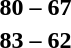<table style="text-align:center">
<tr>
<th width=200></th>
<th width=100></th>
<th width=200></th>
</tr>
<tr>
<td align=right><strong></strong></td>
<td><strong>80 – 67</strong></td>
<td align=left></td>
</tr>
<tr>
<td align=right><strong></strong></td>
<td><strong>83 – 62</strong></td>
<td align=left></td>
</tr>
</table>
